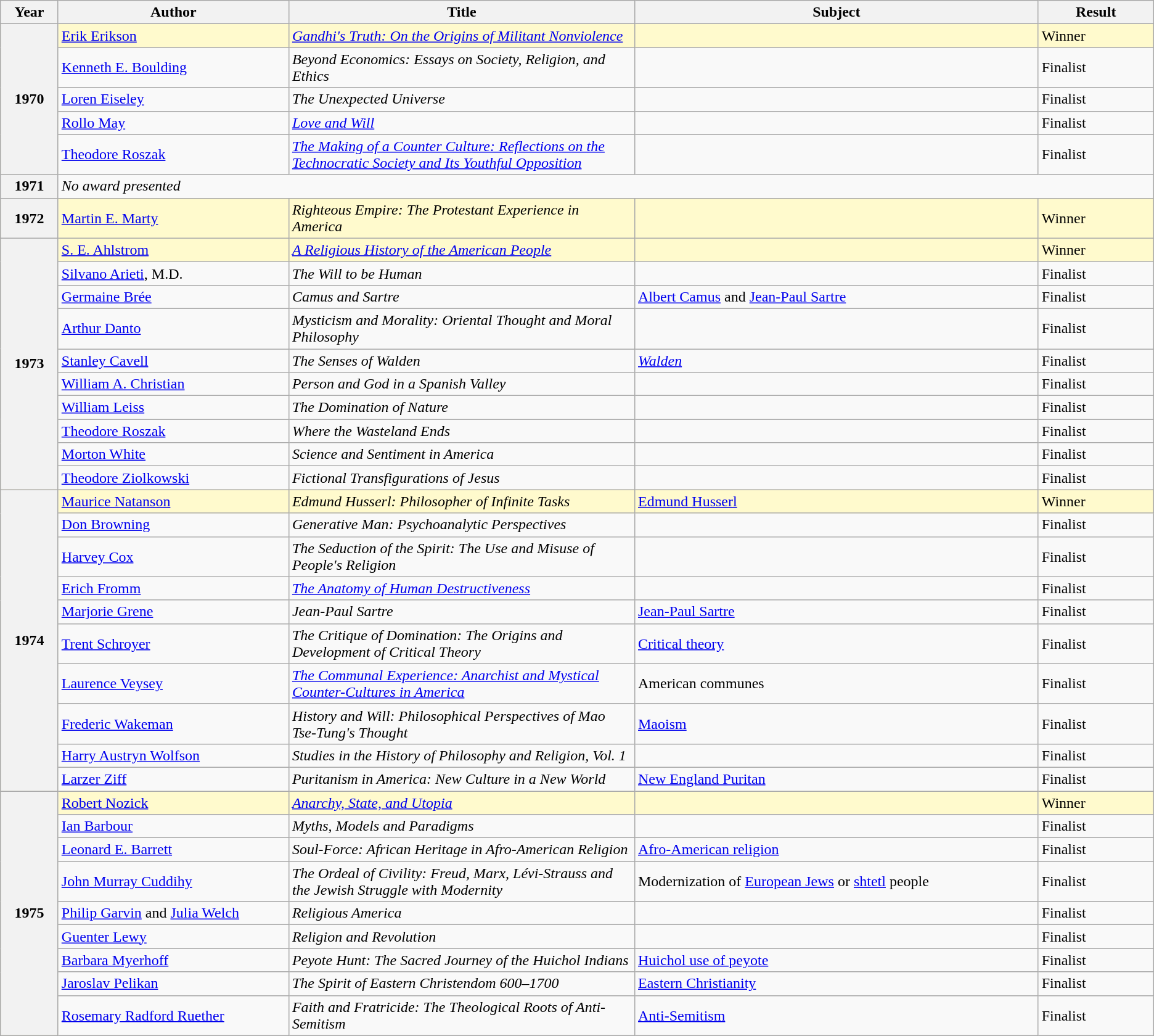<table class="wikitable">
<tr>
<th scope="col" width="5%">Year</th>
<th scope="col" width="20%">Author</th>
<th scope="col" width="30%">Title</th>
<th scope="col" width="35%">Subject</th>
<th scope="col" width="10%">Result</th>
</tr>
<tr style="background:LemonChiffon;" color:black>
<th rowspan="5">1970</th>
<td><a href='#'>Erik Erikson</a></td>
<td><em><a href='#'>Gandhi's Truth: On the Origins of Militant Nonviolence</a></em></td>
<td></td>
<td>Winner</td>
</tr>
<tr>
<td><a href='#'>Kenneth E. Boulding</a></td>
<td><em>Beyond Economics: Essays on Society, Religion, and Ethics</em></td>
<td></td>
<td>Finalist</td>
</tr>
<tr>
<td><a href='#'>Loren Eiseley</a></td>
<td><em>The Unexpected Universe</em></td>
<td></td>
<td>Finalist</td>
</tr>
<tr>
<td><a href='#'>Rollo May</a></td>
<td><em><a href='#'>Love and Will</a></em></td>
<td></td>
<td>Finalist</td>
</tr>
<tr>
<td><a href='#'>Theodore Roszak</a></td>
<td><em><a href='#'>The Making of a Counter Culture: Reflections on the Technocratic Society and Its Youthful Opposition</a></em></td>
<td></td>
<td>Finalist</td>
</tr>
<tr>
<th>1971</th>
<td colspan="4"><em>No award presented</em></td>
</tr>
<tr style=background:LemonChiffon; color:black>
<th>1972</th>
<td><a href='#'>Martin E. Marty</a></td>
<td><em>Righteous Empire: The Protestant Experience in America</em></td>
<td></td>
<td>Winner</td>
</tr>
<tr style=background:LemonChiffon; color:black>
<th rowspan="10">1973</th>
<td><a href='#'>S. E. Ahlstrom</a></td>
<td><em><a href='#'>A Religious History of the American People</a></em></td>
<td></td>
<td>Winner</td>
</tr>
<tr>
<td><a href='#'>Silvano Arieti</a>, M.D.</td>
<td><em>The Will to be Human</em></td>
<td></td>
<td>Finalist</td>
</tr>
<tr>
<td><a href='#'>Germaine Brée</a></td>
<td><em>Camus and Sartre</em></td>
<td><a href='#'>Albert Camus</a> and <a href='#'>Jean-Paul Sartre</a></td>
<td>Finalist</td>
</tr>
<tr>
<td><a href='#'>Arthur Danto</a></td>
<td><em>Mysticism and Morality: Oriental Thought and Moral Philosophy</em></td>
<td></td>
<td>Finalist</td>
</tr>
<tr>
<td><a href='#'>Stanley Cavell</a></td>
<td><em>The Senses of Walden</em></td>
<td><em><a href='#'>Walden</a></em></td>
<td>Finalist</td>
</tr>
<tr>
<td><a href='#'>William A. Christian</a></td>
<td><em>Person and God in a Spanish Valley</em></td>
<td></td>
<td>Finalist</td>
</tr>
<tr>
<td><a href='#'>William Leiss</a></td>
<td><em>The Domination of Nature</em></td>
<td></td>
<td>Finalist</td>
</tr>
<tr>
<td><a href='#'>Theodore Roszak</a></td>
<td><em>Where the Wasteland Ends</em></td>
<td></td>
<td>Finalist</td>
</tr>
<tr>
<td><a href='#'>Morton White</a></td>
<td><em>Science and Sentiment in America</em></td>
<td></td>
<td>Finalist</td>
</tr>
<tr>
<td><a href='#'>Theodore Ziolkowski</a></td>
<td><em>Fictional Transfigurations of Jesus</em></td>
<td></td>
<td>Finalist</td>
</tr>
<tr style=background:LemonChiffon; color:black>
<th rowspan="10">1974</th>
<td><a href='#'>Maurice Natanson</a></td>
<td><em>Edmund Husserl: Philosopher of Infinite Tasks</em></td>
<td><a href='#'>Edmund Husserl</a></td>
<td>Winner</td>
</tr>
<tr>
<td><a href='#'>Don Browning</a></td>
<td><em>Generative Man: Psychoanalytic Perspectives</em></td>
<td></td>
<td>Finalist</td>
</tr>
<tr>
<td><a href='#'>Harvey Cox</a></td>
<td><em>The Seduction of the Spirit: The Use and Misuse of People's Religion</em></td>
<td></td>
<td>Finalist</td>
</tr>
<tr>
<td><a href='#'>Erich Fromm</a></td>
<td><em><a href='#'>The Anatomy of Human Destructiveness</a></em></td>
<td></td>
<td>Finalist</td>
</tr>
<tr>
<td><a href='#'>Marjorie Grene</a></td>
<td><em>Jean-Paul Sartre</em></td>
<td><a href='#'>Jean-Paul Sartre</a></td>
<td>Finalist</td>
</tr>
<tr>
<td><a href='#'>Trent Schroyer</a></td>
<td><em>The Critique of Domination: The Origins and Development of Critical Theory</em></td>
<td><a href='#'>Critical theory</a></td>
<td>Finalist</td>
</tr>
<tr>
<td><a href='#'>Laurence Veysey</a></td>
<td><em><a href='#'>The Communal Experience: Anarchist and Mystical Counter-Cultures in America</a></em></td>
<td>American communes</td>
<td>Finalist</td>
</tr>
<tr>
<td><a href='#'>Frederic Wakeman</a></td>
<td><em>History and Will: Philosophical Perspectives of Mao Tse-Tung's Thought</em></td>
<td><a href='#'>Maoism</a></td>
<td>Finalist</td>
</tr>
<tr>
<td><a href='#'>Harry Austryn Wolfson</a></td>
<td><em>Studies in the History of Philosophy and Religion, Vol. 1</em></td>
<td></td>
<td>Finalist</td>
</tr>
<tr>
<td><a href='#'>Larzer Ziff</a></td>
<td><em>Puritanism in America: New Culture in a New World</em></td>
<td><a href='#'>New England Puritan</a></td>
<td>Finalist</td>
</tr>
<tr style=background:LemonChiffon; color:black>
<th rowspan="9">1975</th>
<td><a href='#'>Robert Nozick</a></td>
<td><em><a href='#'>Anarchy, State, and Utopia</a></em></td>
<td></td>
<td>Winner</td>
</tr>
<tr>
<td><a href='#'>Ian Barbour</a></td>
<td><em>Myths, Models and Paradigms</em></td>
<td></td>
<td>Finalist</td>
</tr>
<tr>
<td><a href='#'>Leonard E. Barrett</a></td>
<td><em>Soul-Force: African Heritage in Afro-American Religion</em></td>
<td><a href='#'>Afro-American religion</a></td>
<td>Finalist</td>
</tr>
<tr>
<td><a href='#'>John Murray Cuddihy</a></td>
<td><em>The Ordeal of Civility: Freud, Marx, Lévi-Strauss and the Jewish Struggle with Modernity</em></td>
<td>Modernization of <a href='#'>European Jews</a> or <a href='#'>shtetl</a> people</td>
<td>Finalist</td>
</tr>
<tr>
<td><a href='#'>Philip Garvin</a> and <a href='#'>Julia Welch</a></td>
<td><em>Religious America</em></td>
<td></td>
<td>Finalist</td>
</tr>
<tr>
<td><a href='#'>Guenter Lewy</a></td>
<td><em>Religion and Revolution</em></td>
<td></td>
<td>Finalist</td>
</tr>
<tr>
<td><a href='#'>Barbara Myerhoff</a></td>
<td><em>Peyote Hunt: The Sacred Journey of the Huichol Indians</em></td>
<td><a href='#'>Huichol use of peyote</a></td>
<td>Finalist</td>
</tr>
<tr>
<td><a href='#'>Jaroslav Pelikan</a></td>
<td><em>The Spirit of Eastern Christendom 600–1700</em></td>
<td><a href='#'>Eastern Christianity</a></td>
<td>Finalist</td>
</tr>
<tr>
<td><a href='#'>Rosemary Radford Ruether</a></td>
<td><em>Faith and Fratricide: The Theological Roots of Anti-Semitism</em></td>
<td><a href='#'>Anti-Semitism</a></td>
<td>Finalist</td>
</tr>
</table>
